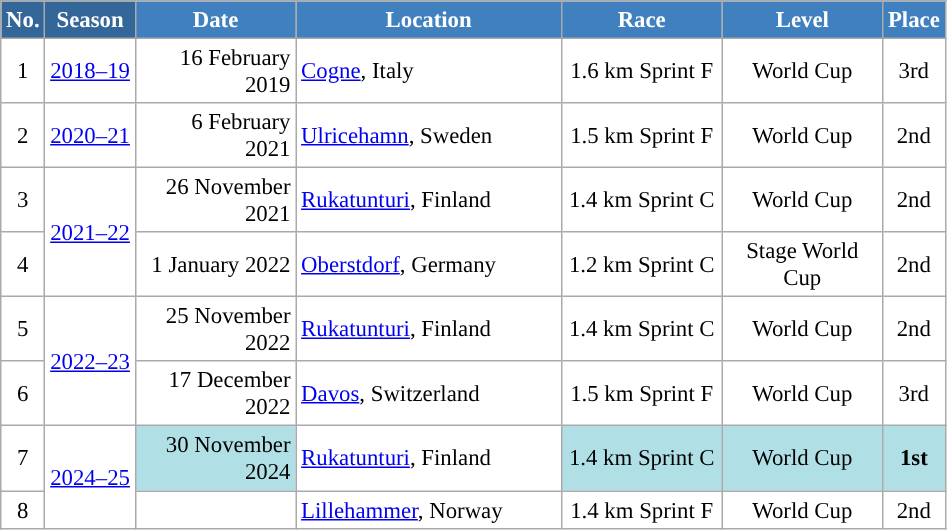<table class="wikitable sortable" style="font-size:95%; text-align:center; border:grey solid 1px; border-collapse:collapse; background:#ffffff;">
<tr style="background:#efefef;">
<th style="background-color:#369; color:white;">No.</th>
<th style="background-color:#369; color:white;">Season</th>
<th style="background-color:#4180be; color:white; width:100px;">Date</th>
<th style="background-color:#4180be; color:white; width:170px;">Location</th>
<th style="background-color:#4180be; color:white; width:100px;">Race</th>
<th style="background-color:#4180be; color:white; width:100px;">Level</th>
<th style="background-color:#4180be; color:white;">Place</th>
</tr>
<tr>
<td>1</td>
<td rowspan="1"><a href='#'>2018–19</a></td>
<td align=right>16 February 2019</td>
<td align=left> <a href='#'>Cogne</a>, Italy</td>
<td>1.6 km Sprint F</td>
<td>World Cup</td>
<td>3rd</td>
</tr>
<tr>
<td>2</td>
<td rowspan="1"><a href='#'>2020–21</a></td>
<td align=right>6 February 2021</td>
<td align=left> <a href='#'>Ulricehamn</a>, Sweden</td>
<td>1.5 km Sprint F</td>
<td>World Cup</td>
<td>2nd</td>
</tr>
<tr>
<td>3</td>
<td rowspan=2><a href='#'>2021–22</a></td>
<td align=right>26 November 2021</td>
<td align=left> <a href='#'>Rukatunturi</a>, Finland</td>
<td>1.4 km Sprint C</td>
<td>World Cup</td>
<td>2nd</td>
</tr>
<tr>
<td>4</td>
<td align=right>1 January 2022</td>
<td align=left> <a href='#'>Oberstdorf</a>, Germany</td>
<td>1.2 km Sprint C</td>
<td>Stage World Cup</td>
<td>2nd</td>
</tr>
<tr>
<td>5</td>
<td rowspan=2><a href='#'>2022–23</a></td>
<td align=right>25 November 2022</td>
<td align=left> <a href='#'>Rukatunturi</a>, Finland</td>
<td>1.4 km Sprint C</td>
<td>World Cup</td>
<td>2nd</td>
</tr>
<tr>
<td>6</td>
<td align=right>17 December 2022</td>
<td align=left> <a href='#'>Davos</a>, Switzerland</td>
<td>1.5 km Sprint F</td>
<td>World Cup</td>
<td>3rd</td>
</tr>
<tr>
<td>7</td>
<td rowspan=2><a href='#'>2024–25</a></td>
<td bgcolor="#BOEOE6" align=right>30 November 2024</td>
<td align=left> <a href='#'>Rukatunturi</a>, Finland</td>
<td bgcolor="#BOEOE6">1.4 km Sprint C</td>
<td bgcolor="#BOEOE6">World Cup</td>
<td bgcolor="#BOEOE6"><strong>1st</strong></td>
</tr>
<tr>
<td>8</td>
<td align=right></td>
<td align=left> <a href='#'>Lillehammer</a>, Norway</td>
<td>1.4 km Sprint F</td>
<td>World Cup</td>
<td>2nd</td>
</tr>
</table>
